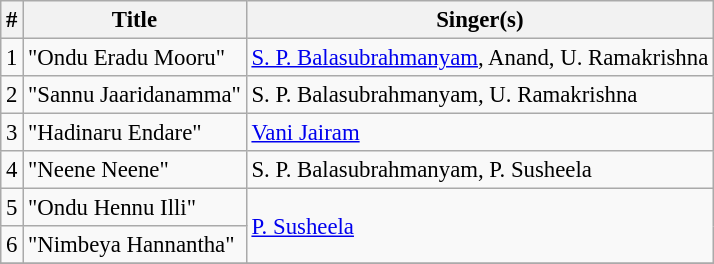<table class="wikitable tracklist" style="font-size:95%;">
<tr>
<th>#</th>
<th>Title</th>
<th>Singer(s)</th>
</tr>
<tr>
<td>1</td>
<td>"Ondu Eradu Mooru"</td>
<td><a href='#'>S. P. Balasubrahmanyam</a>, Anand, U. Ramakrishna</td>
</tr>
<tr>
<td>2</td>
<td>"Sannu Jaaridanamma"</td>
<td>S. P. Balasubrahmanyam, U. Ramakrishna</td>
</tr>
<tr>
<td>3</td>
<td>"Hadinaru Endare"</td>
<td><a href='#'>Vani Jairam</a></td>
</tr>
<tr>
<td>4</td>
<td>"Neene Neene"</td>
<td>S. P. Balasubrahmanyam, P. Susheela</td>
</tr>
<tr>
<td>5</td>
<td>"Ondu Hennu Illi"</td>
<td rowspan=2><a href='#'>P. Susheela</a></td>
</tr>
<tr>
<td>6</td>
<td>"Nimbeya Hannantha"</td>
</tr>
<tr>
</tr>
</table>
